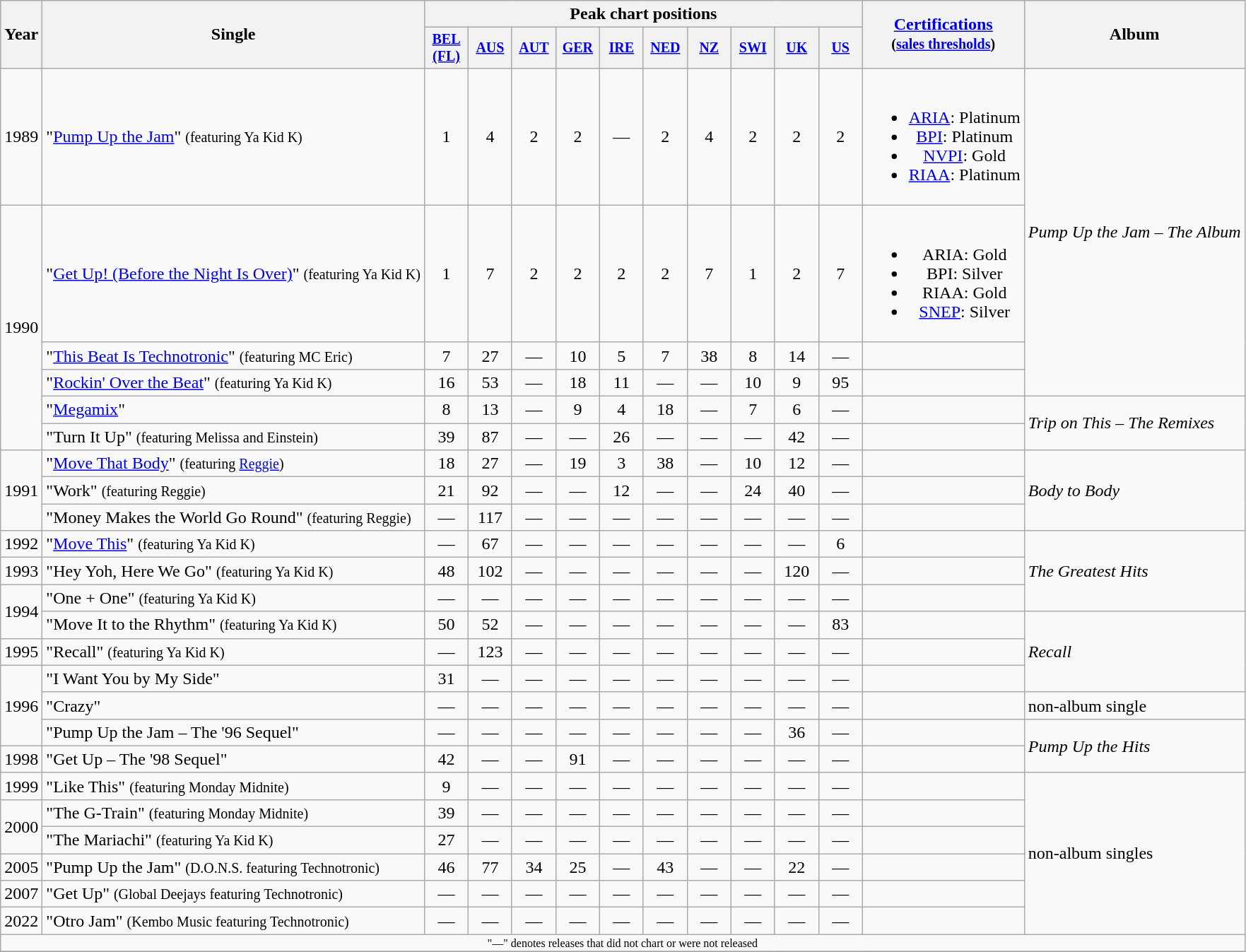<table class="wikitable" style="text-align:center;">
<tr>
<th rowspan="2">Year</th>
<th rowspan="2">Single</th>
<th colspan="10">Peak chart positions</th>
<th rowspan="2"><a href='#'>Certifications</a><br><small>(<a href='#'>sales thresholds</a>)</small></th>
<th rowspan="2">Album</th>
</tr>
<tr style="font-size:smaller;">
<th width="35"><a href='#'>BEL (FL)</a><br></th>
<th width="35"><a href='#'>AUS</a><br></th>
<th width="35"><a href='#'>AUT</a><br></th>
<th width="35"><a href='#'>GER</a><br></th>
<th width="35"><a href='#'>IRE</a><br></th>
<th width="35"><a href='#'>NED</a><br></th>
<th width="35"><a href='#'>NZ</a><br></th>
<th width="35"><a href='#'>SWI</a><br></th>
<th width="35"><a href='#'>UK</a><br></th>
<th width="35"><a href='#'>US</a><br></th>
</tr>
<tr>
<td>1989</td>
<td align="left">"<a href='#'>Pump Up the Jam</a>" <small>(featuring Ya Kid K) </small></td>
<td>1</td>
<td>4</td>
<td>2</td>
<td>2</td>
<td>—</td>
<td>2</td>
<td>4</td>
<td>2</td>
<td>2</td>
<td>2</td>
<td><br><ul><li><a href='#'>ARIA</a>: Platinum</li><li><a href='#'>BPI</a>: Platinum</li><li><a href='#'>NVPI</a>: Gold</li><li><a href='#'>RIAA</a>: Platinum</li></ul></td>
<td align="left" rowspan="4"><em>Pump Up the Jam – The Album</em></td>
</tr>
<tr>
<td rowspan="5">1990</td>
<td align="left">"<a href='#'>Get Up! (Before the Night Is Over)</a>" <small>(featuring Ya Kid K)</small></td>
<td>1</td>
<td>7</td>
<td>2</td>
<td>2</td>
<td>2</td>
<td>2</td>
<td>7</td>
<td>1</td>
<td>2</td>
<td>7</td>
<td><br><ul><li>ARIA: Gold</li><li>BPI: Silver</li><li>RIAA: Gold</li><li><a href='#'>SNEP</a>: Silver</li></ul></td>
</tr>
<tr>
<td align="left">"<a href='#'>This Beat Is Technotronic</a>" <small>(featuring MC Eric)</small></td>
<td>7</td>
<td>27</td>
<td>—</td>
<td>10</td>
<td>5</td>
<td>7</td>
<td>38</td>
<td>8</td>
<td>14</td>
<td>—</td>
<td></td>
</tr>
<tr>
<td align="left">"<a href='#'>Rockin' Over the Beat</a>" <small>(featuring Ya Kid K)</small></td>
<td>16</td>
<td>53</td>
<td>—</td>
<td>18</td>
<td>11</td>
<td>—</td>
<td>—</td>
<td>10</td>
<td>9</td>
<td>95</td>
<td></td>
</tr>
<tr>
<td align="left">"<a href='#'>Megamix</a>"</td>
<td>8</td>
<td>13</td>
<td>—</td>
<td>9</td>
<td>4</td>
<td>18</td>
<td>—</td>
<td>7</td>
<td>6</td>
<td>—</td>
<td></td>
<td align="left" rowspan="2"><em>Trip on This – The Remixes</em></td>
</tr>
<tr>
<td align="left">"Turn It Up" <small>(featuring Melissa and Einstein)</small></td>
<td>39</td>
<td>87</td>
<td>—</td>
<td>—</td>
<td>26</td>
<td>—</td>
<td>—</td>
<td>—</td>
<td>42</td>
<td>—</td>
<td></td>
</tr>
<tr>
<td rowspan="3">1991</td>
<td align="left">"<a href='#'>Move That Body</a>" <small>(featuring <a href='#'>Reggie</a>)</small></td>
<td>18</td>
<td>27</td>
<td>—</td>
<td>19</td>
<td>3</td>
<td>38</td>
<td>—</td>
<td>10</td>
<td>12</td>
<td>—</td>
<td></td>
<td align="left" rowspan="3"><em>Body to Body</em></td>
</tr>
<tr>
<td align="left">"Work" <small>(featuring Reggie)</small></td>
<td>21</td>
<td>92</td>
<td>—</td>
<td>—</td>
<td>12</td>
<td>—</td>
<td>—</td>
<td>24</td>
<td>40</td>
<td>—</td>
</tr>
<tr>
<td align="left">"Money Makes the World Go Round" <small>(featuring Reggie)</small></td>
<td>—</td>
<td>117</td>
<td>—</td>
<td>—</td>
<td>—</td>
<td>—</td>
<td>—</td>
<td>—</td>
<td>—</td>
<td>—</td>
<td></td>
</tr>
<tr>
<td>1992</td>
<td align="left">"<a href='#'>Move This</a>" <small>(featuring Ya Kid K)</small></td>
<td>—</td>
<td>67</td>
<td>—</td>
<td>—</td>
<td>—</td>
<td>—</td>
<td>—</td>
<td>—</td>
<td>—</td>
<td>6</td>
<td></td>
<td align="left" rowspan="3"><em>The Greatest Hits</em></td>
</tr>
<tr>
<td>1993</td>
<td align="left">"Hey Yoh, Here We Go" <small>(featuring Ya Kid K)</small></td>
<td>48</td>
<td>102</td>
<td>—</td>
<td>—</td>
<td>—</td>
<td>—</td>
<td>—</td>
<td>—</td>
<td>120</td>
<td>—</td>
<td></td>
</tr>
<tr>
<td rowspan=2>1994</td>
<td align="left">"One + One" <small>(featuring Ya Kid K)</small></td>
<td>—</td>
<td>—</td>
<td>—</td>
<td>—</td>
<td>—</td>
<td>—</td>
<td>—</td>
<td>—</td>
<td>—</td>
<td>—</td>
</tr>
<tr>
<td align="left">"Move It to the Rhythm" <small>(featuring Ya Kid K)</small></td>
<td>50</td>
<td>52</td>
<td>—</td>
<td>—</td>
<td>—</td>
<td>—</td>
<td>—</td>
<td>—</td>
<td>—</td>
<td>83</td>
<td></td>
<td align="left" rowspan="3"><em>Recall</em></td>
</tr>
<tr>
<td>1995</td>
<td align="left">"Recall" <small>(featuring Ya Kid K)</small></td>
<td>—</td>
<td>123</td>
<td>—</td>
<td>—</td>
<td>—</td>
<td>—</td>
<td>—</td>
<td>—</td>
<td>—</td>
<td>—</td>
<td></td>
</tr>
<tr>
<td rowspan=3>1996</td>
<td align="left">"I Want You by My Side"</td>
<td>31</td>
<td>—</td>
<td>—</td>
<td>—</td>
<td>—</td>
<td>—</td>
<td>—</td>
<td>—</td>
<td>—</td>
<td>—</td>
</tr>
<tr>
<td align="left">"Crazy"</td>
<td>—</td>
<td>—</td>
<td>—</td>
<td>—</td>
<td>—</td>
<td>—</td>
<td>—</td>
<td>—</td>
<td>—</td>
<td>—</td>
<td></td>
<td rowspan="1" align="left">non-album single</td>
</tr>
<tr>
<td align="left">"Pump Up the Jam – The '96 Sequel"</td>
<td>—</td>
<td>—</td>
<td>—</td>
<td>—</td>
<td>—</td>
<td>—</td>
<td>—</td>
<td>—</td>
<td>36</td>
<td>—</td>
<td></td>
<td rowspan="2" align="left"><em>Pump Up the Hits</em></td>
</tr>
<tr>
<td>1998</td>
<td align="left">"Get Up – The '98 Sequel"</td>
<td>42</td>
<td>—</td>
<td>—</td>
<td>91</td>
<td>—</td>
<td>—</td>
<td>—</td>
<td>—</td>
<td>—</td>
<td>—</td>
<td></td>
</tr>
<tr>
<td>1999</td>
<td align="left">"Like This" <small>(featuring Monday Midnite)</small></td>
<td>9</td>
<td>—</td>
<td>—</td>
<td>—</td>
<td>—</td>
<td>—</td>
<td>—</td>
<td>—</td>
<td>—</td>
<td>—</td>
<td></td>
<td rowspan="6" align="left">non-album singles</td>
</tr>
<tr>
<td rowspan=2>2000</td>
<td align="left">"The G-Train" <small>(featuring Monday Midnite)</small></td>
<td>39</td>
<td>—</td>
<td>—</td>
<td>—</td>
<td>—</td>
<td>—</td>
<td>—</td>
<td>—</td>
<td>—</td>
<td>—</td>
<td></td>
</tr>
<tr>
<td align="left">"The Mariachi" <small>(featuring Ya Kid K)</small></td>
<td>27</td>
<td>—</td>
<td>—</td>
<td>—</td>
<td>—</td>
<td>—</td>
<td>—</td>
<td>—</td>
<td>—</td>
<td>—</td>
<td></td>
</tr>
<tr>
<td>2005</td>
<td align="left">"Pump Up the Jam" <small>(D.O.N.S. featuring Technotronic)</small></td>
<td>46</td>
<td>77</td>
<td>34</td>
<td>25</td>
<td>—</td>
<td>43</td>
<td>—</td>
<td>—</td>
<td>22</td>
<td>—</td>
<td></td>
</tr>
<tr>
<td>2007</td>
<td align="left">"Get Up" <small>(Global Deejays featuring Technotronic)</small></td>
<td>—</td>
<td>—</td>
<td>—</td>
<td>—</td>
<td>—</td>
<td>—</td>
<td>—</td>
<td>—</td>
<td>—</td>
<td>—</td>
<td></td>
</tr>
<tr>
<td>2022</td>
<td align="left">"Otro Jam" <small>(Kembo Music featuring Technotronic)</small></td>
<td>—</td>
<td>—</td>
<td>—</td>
<td>—</td>
<td>—</td>
<td>—</td>
<td>—</td>
<td>—</td>
<td>—</td>
<td>—</td>
<td></td>
</tr>
<tr>
<td colspan="17" style="font-size:8pt">"—" denotes releases that did not chart or were not released</td>
</tr>
<tr>
</tr>
</table>
